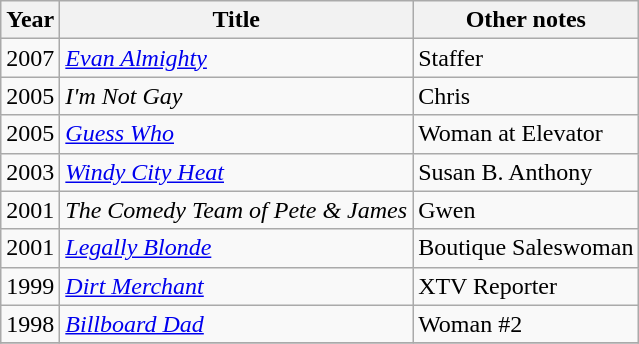<table class="wikitable">
<tr>
<th>Year</th>
<th>Title</th>
<th>Other notes</th>
</tr>
<tr>
<td>2007</td>
<td><em><a href='#'>Evan Almighty</a></em></td>
<td>Staffer</td>
</tr>
<tr>
<td>2005</td>
<td><em>I'm Not Gay</em></td>
<td>Chris</td>
</tr>
<tr>
<td>2005</td>
<td><em><a href='#'>Guess Who</a></em></td>
<td>Woman at Elevator</td>
</tr>
<tr>
<td>2003</td>
<td><em><a href='#'>Windy City Heat</a></em></td>
<td>Susan B. Anthony</td>
</tr>
<tr>
<td>2001</td>
<td><em>The Comedy Team of Pete & James</em></td>
<td>Gwen</td>
</tr>
<tr>
<td>2001</td>
<td><em><a href='#'>Legally Blonde</a></em></td>
<td>Boutique Saleswoman</td>
</tr>
<tr>
<td>1999</td>
<td><em><a href='#'>Dirt Merchant</a></em></td>
<td>XTV Reporter</td>
</tr>
<tr>
<td>1998</td>
<td><em><a href='#'>Billboard Dad</a></em></td>
<td>Woman #2</td>
</tr>
<tr>
</tr>
</table>
